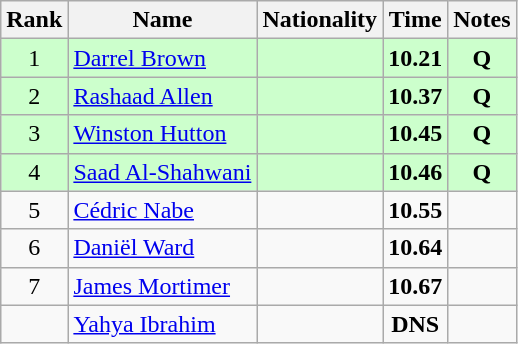<table class="wikitable sortable" style="text-align:center">
<tr>
<th>Rank</th>
<th>Name</th>
<th>Nationality</th>
<th>Time</th>
<th>Notes</th>
</tr>
<tr bgcolor=ccffcc>
<td>1</td>
<td align=left><a href='#'>Darrel Brown</a></td>
<td align=left></td>
<td><strong>10.21</strong></td>
<td><strong>Q</strong></td>
</tr>
<tr bgcolor=ccffcc>
<td>2</td>
<td align=left><a href='#'>Rashaad Allen</a></td>
<td align=left></td>
<td><strong>10.37</strong></td>
<td><strong>Q</strong></td>
</tr>
<tr bgcolor=ccffcc>
<td>3</td>
<td align=left><a href='#'>Winston Hutton</a></td>
<td align=left></td>
<td><strong>10.45</strong></td>
<td><strong>Q</strong></td>
</tr>
<tr bgcolor=ccffcc>
<td>4</td>
<td align=left><a href='#'>Saad Al-Shahwani</a></td>
<td align=left></td>
<td><strong>10.46</strong></td>
<td><strong>Q</strong></td>
</tr>
<tr>
<td>5</td>
<td align=left><a href='#'>Cédric Nabe</a></td>
<td align=left></td>
<td><strong>10.55</strong></td>
<td></td>
</tr>
<tr>
<td>6</td>
<td align=left><a href='#'>Daniël Ward</a></td>
<td align=left></td>
<td><strong>10.64</strong></td>
<td></td>
</tr>
<tr>
<td>7</td>
<td align=left><a href='#'>James Mortimer</a></td>
<td align=left></td>
<td><strong>10.67</strong></td>
<td></td>
</tr>
<tr>
<td></td>
<td align=left><a href='#'>Yahya Ibrahim</a></td>
<td align=left></td>
<td><strong>DNS</strong></td>
<td></td>
</tr>
</table>
